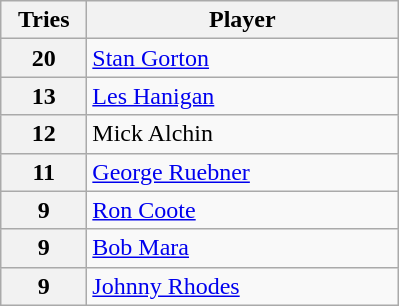<table class="wikitable" style="text-align:left;">
<tr>
<th width=50>Tries</th>
<th width=200>Player</th>
</tr>
<tr>
<th>20</th>
<td> <a href='#'>Stan Gorton</a></td>
</tr>
<tr>
<th>13</th>
<td> <a href='#'>Les Hanigan</a></td>
</tr>
<tr>
<th>12</th>
<td> Mick Alchin</td>
</tr>
<tr>
<th>11</th>
<td> <a href='#'>George Ruebner</a></td>
</tr>
<tr>
<th>9</th>
<td> <a href='#'>Ron Coote</a></td>
</tr>
<tr>
<th>9</th>
<td> <a href='#'>Bob Mara</a></td>
</tr>
<tr>
<th>9</th>
<td> <a href='#'>Johnny Rhodes</a></td>
</tr>
</table>
